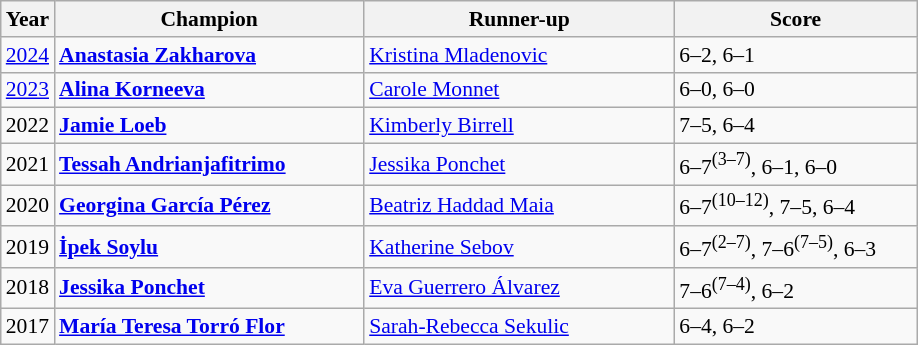<table class="wikitable" style="font-size:90%">
<tr>
<th>Year</th>
<th width="200">Champion</th>
<th width="200">Runner-up</th>
<th width="155">Score</th>
</tr>
<tr>
<td><a href='#'>2024</a></td>
<td> <strong><a href='#'>Anastasia Zakharova</a></strong></td>
<td> <a href='#'>Kristina Mladenovic</a></td>
<td>6–2, 6–1</td>
</tr>
<tr>
<td><a href='#'>2023</a></td>
<td> <strong><a href='#'>Alina Korneeva</a></strong></td>
<td> <a href='#'>Carole Monnet</a></td>
<td>6–0, 6–0</td>
</tr>
<tr>
<td>2022</td>
<td> <strong><a href='#'>Jamie Loeb</a></strong></td>
<td> <a href='#'>Kimberly Birrell</a></td>
<td>7–5, 6–4</td>
</tr>
<tr>
<td>2021</td>
<td> <strong><a href='#'>Tessah Andrianjafitrimo</a></strong></td>
<td> <a href='#'>Jessika Ponchet</a></td>
<td>6–7<sup>(3–7)</sup>, 6–1, 6–0</td>
</tr>
<tr>
<td>2020</td>
<td> <strong><a href='#'>Georgina García Pérez</a></strong></td>
<td> <a href='#'>Beatriz Haddad Maia</a></td>
<td>6–7<sup>(10–12)</sup>, 7–5, 6–4</td>
</tr>
<tr>
<td>2019</td>
<td> <strong><a href='#'>İpek Soylu</a></strong></td>
<td> <a href='#'>Katherine Sebov</a></td>
<td>6–7<sup>(2–7)</sup>, 7–6<sup>(7–5)</sup>, 6–3</td>
</tr>
<tr>
<td>2018</td>
<td> <strong><a href='#'>Jessika Ponchet</a></strong></td>
<td> <a href='#'>Eva Guerrero Álvarez</a></td>
<td>7–6<sup>(7–4)</sup>, 6–2</td>
</tr>
<tr>
<td>2017</td>
<td> <strong><a href='#'>María Teresa Torró Flor</a></strong></td>
<td> <a href='#'>Sarah-Rebecca Sekulic</a></td>
<td>6–4, 6–2</td>
</tr>
</table>
